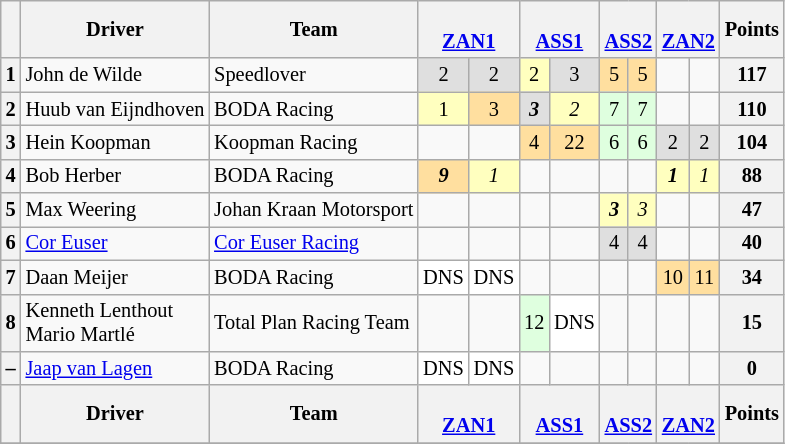<table class="wikitable" style="font-size: 85%; text-align:center;">
<tr>
<th></th>
<th>Driver</th>
<th>Team</th>
<th colspan=2><br><a href='#'>ZAN1</a></th>
<th colspan=2><br><a href='#'>ASS1</a></th>
<th colspan=2><br><a href='#'>ASS2</a></th>
<th colspan=2><br><a href='#'>ZAN2</a></th>
<th>Points</th>
</tr>
<tr>
<th>1</th>
<td align=left> John de Wilde</td>
<td align=left> Speedlover</td>
<td style="background:#DFDFDF;">2</td>
<td style="background:#DFDFDF;">2</td>
<td style="background:#FFFFBF;">2</td>
<td style="background:#DFDFDF;">3</td>
<td style="background:#FFDF9F;">5</td>
<td style="background:#FFDF9F;">5</td>
<td></td>
<td></td>
<th>117</th>
</tr>
<tr>
<th>2</th>
<td align=left> Huub van Eijndhoven</td>
<td align=left> BODA Racing</td>
<td style="background:#FFFFBF;">1</td>
<td style="background:#FFDF9F;">3</td>
<td style="background:#DFDFDF;"><strong><em>3</em></strong></td>
<td style="background:#FFFFBF;"><em>2</em></td>
<td style="background:#DFFFDF;">7</td>
<td style="background:#DFFFDF;">7</td>
<td></td>
<td></td>
<th>110</th>
</tr>
<tr>
<th>3</th>
<td align=left> Hein Koopman</td>
<td align=left> Koopman Racing</td>
<td></td>
<td></td>
<td style="background:#FFDF9F;">4</td>
<td style="background:#FFDF9F;">22</td>
<td style="background:#DFFFDF;">6</td>
<td style="background:#DFFFDF;">6</td>
<td style="background:#DFDFDF;">2</td>
<td style="background:#DFDFDF;">2</td>
<th>104</th>
</tr>
<tr>
<th>4</th>
<td align=left> Bob Herber</td>
<td align=left> BODA Racing</td>
<td style="background:#FFDF9F;"><strong><em>9</em></strong></td>
<td style="background:#FFFFBF;"><em>1</em></td>
<td></td>
<td></td>
<td></td>
<td></td>
<td style="background:#FFFFBF;"><strong><em>1</em></strong></td>
<td style="background:#FFFFBF;"><em>1</em></td>
<th>88</th>
</tr>
<tr>
<th>5</th>
<td align=left> Max Weering</td>
<td align=left> Johan Kraan Motorsport</td>
<td></td>
<td></td>
<td></td>
<td></td>
<td style="background:#FFFFBF;"><strong><em>3</em></strong></td>
<td style="background:#FFFFBF;"><em>3</em></td>
<td></td>
<td></td>
<th>47</th>
</tr>
<tr>
<th>6</th>
<td align=left> <a href='#'>Cor Euser</a></td>
<td align=left> <a href='#'>Cor Euser Racing</a></td>
<td></td>
<td></td>
<td></td>
<td></td>
<td style="background:#DFDFDF;">4</td>
<td style="background:#DFDFDF;">4</td>
<td></td>
<td></td>
<th>40</th>
</tr>
<tr>
<th>7</th>
<td align=left> Daan Meijer</td>
<td align=left> BODA Racing</td>
<td style="background:#FFFFFF;">DNS</td>
<td style="background:#FFFFFF;">DNS</td>
<td></td>
<td></td>
<td></td>
<td></td>
<td style="background:#FFDF9F;">10</td>
<td style="background:#FFDF9F;">11</td>
<th>34</th>
</tr>
<tr>
<th>8</th>
<td align=left> Kenneth Lenthout<br> Mario Martlé</td>
<td align=left> Total Plan Racing Team</td>
<td></td>
<td></td>
<td style="background:#DFFFDF;">12</td>
<td style="background:#FFFFFF;">DNS</td>
<td></td>
<td></td>
<td></td>
<td></td>
<th>15</th>
</tr>
<tr>
<th>–</th>
<td align=left> <a href='#'>Jaap van Lagen</a></td>
<td align=left> BODA Racing</td>
<td style="background:#FFFFFF;">DNS</td>
<td style="background:#FFFFFF;">DNS</td>
<td></td>
<td></td>
<td></td>
<td></td>
<td></td>
<td></td>
<th>0</th>
</tr>
<tr>
<th></th>
<th>Driver</th>
<th>Team</th>
<th colspan=2><br><a href='#'>ZAN1</a></th>
<th colspan=2><br><a href='#'>ASS1</a></th>
<th colspan=2><br><a href='#'>ASS2</a></th>
<th colspan=2><br><a href='#'>ZAN2</a></th>
<th>Points</th>
</tr>
<tr>
</tr>
</table>
